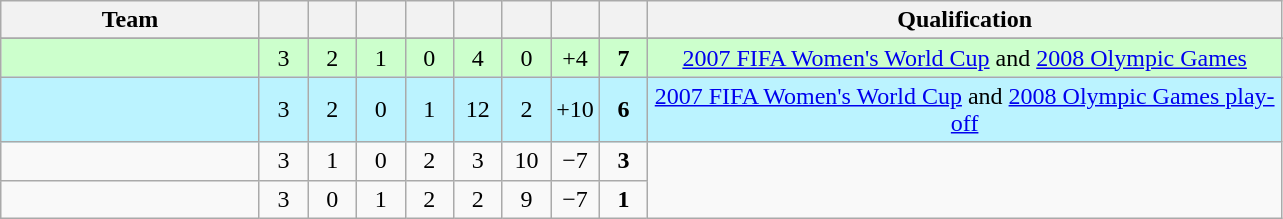<table class="wikitable" style="text-align: center;">
<tr>
<th width=165>Team</th>
<th width=25></th>
<th width=25></th>
<th width=25></th>
<th width=25></th>
<th width=25></th>
<th width=25></th>
<th width=25></th>
<th width=25></th>
<th width=415>Qualification</th>
</tr>
<tr style="background:#ffffff;">
</tr>
<tr align=center bgcolor=ccffcc>
<td style="text-align:left;"></td>
<td>3</td>
<td>2</td>
<td>1</td>
<td>0</td>
<td>4</td>
<td>0</td>
<td>+4</td>
<td><strong>7</strong></td>
<td><a href='#'>2007 FIFA Women's World Cup</a> and <a href='#'>2008 Olympic Games</a></td>
</tr>
<tr align=center bgcolor=BBF3FF>
<td style="text-align:left;"></td>
<td>3</td>
<td>2</td>
<td>0</td>
<td>1</td>
<td>12</td>
<td>2</td>
<td>+10</td>
<td><strong>6</strong></td>
<td><a href='#'>2007 FIFA Women's World Cup</a> and <a href='#'>2008 Olympic Games play-off</a></td>
</tr>
<tr align=center>
<td style="text-align:left;"></td>
<td>3</td>
<td>1</td>
<td>0</td>
<td>2</td>
<td>3</td>
<td>10</td>
<td>−7</td>
<td><strong>3</strong></td>
<td rowspan=2></td>
</tr>
<tr align=center>
<td style="text-align:left;"></td>
<td>3</td>
<td>0</td>
<td>1</td>
<td>2</td>
<td>2</td>
<td>9</td>
<td>−7</td>
<td><strong>1</strong></td>
</tr>
</table>
